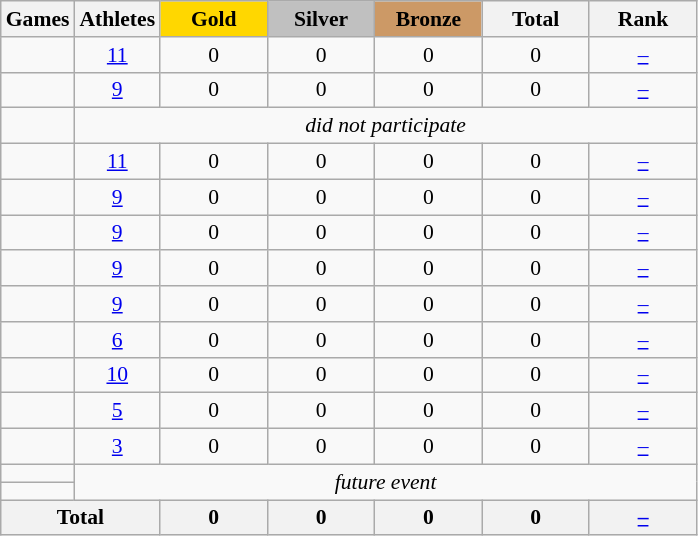<table class="wikitable" style="text-align:center; font-size:90%;">
<tr>
<th>Games</th>
<th>Athletes</th>
<td style="background:gold; width:4.5em; font-weight:bold;">Gold</td>
<td style="background:silver; width:4.5em; font-weight:bold;">Silver</td>
<td style="background:#cc9966; width:4.5em; font-weight:bold;">Bronze</td>
<th style="width:4.5em; font-weight:bold;">Total</th>
<th style="width:4.5em; font-weight:bold;">Rank</th>
</tr>
<tr>
<td align=left></td>
<td><a href='#'>11</a></td>
<td>0</td>
<td>0</td>
<td>0</td>
<td>0</td>
<td><a href='#'>–</a></td>
</tr>
<tr>
<td align=left></td>
<td><a href='#'>9</a></td>
<td>0</td>
<td>0</td>
<td>0</td>
<td>0</td>
<td><a href='#'>–</a></td>
</tr>
<tr>
<td align=left></td>
<td colspan=6><em>did not participate</em></td>
</tr>
<tr>
<td align=left></td>
<td><a href='#'>11</a></td>
<td>0</td>
<td>0</td>
<td>0</td>
<td>0</td>
<td><a href='#'>–</a></td>
</tr>
<tr>
<td align=left></td>
<td><a href='#'>9</a></td>
<td>0</td>
<td>0</td>
<td>0</td>
<td>0</td>
<td><a href='#'>–</a></td>
</tr>
<tr>
<td align=left></td>
<td><a href='#'>9</a></td>
<td>0</td>
<td>0</td>
<td>0</td>
<td>0</td>
<td><a href='#'>–</a></td>
</tr>
<tr>
<td align=left></td>
<td><a href='#'>9</a></td>
<td>0</td>
<td>0</td>
<td>0</td>
<td>0</td>
<td><a href='#'>–</a></td>
</tr>
<tr>
<td align=left></td>
<td><a href='#'>9</a></td>
<td>0</td>
<td>0</td>
<td>0</td>
<td>0</td>
<td><a href='#'>–</a></td>
</tr>
<tr>
<td align=left></td>
<td><a href='#'>6</a></td>
<td>0</td>
<td>0</td>
<td>0</td>
<td>0</td>
<td><a href='#'>–</a></td>
</tr>
<tr>
<td align=left></td>
<td><a href='#'>10</a></td>
<td>0</td>
<td>0</td>
<td>0</td>
<td>0</td>
<td><a href='#'>–</a></td>
</tr>
<tr>
<td align=left></td>
<td><a href='#'>5</a></td>
<td>0</td>
<td>0</td>
<td>0</td>
<td>0</td>
<td><a href='#'>–</a></td>
</tr>
<tr>
<td align=left></td>
<td><a href='#'>3</a></td>
<td>0</td>
<td>0</td>
<td>0</td>
<td>0</td>
<td><a href='#'>–</a></td>
</tr>
<tr>
<td align=left></td>
<td colspan=6; rowspan=2><em>future event</em></td>
</tr>
<tr>
<td align=left></td>
</tr>
<tr>
<th colspan=2>Total</th>
<th>0</th>
<th>0</th>
<th>0</th>
<th>0</th>
<th><a href='#'>–</a></th>
</tr>
</table>
